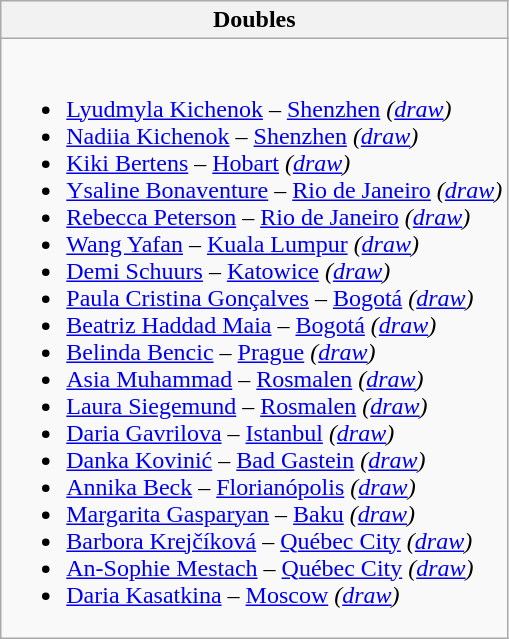<table class="wikitable collapsible collapsed">
<tr>
<th>Doubles</th>
</tr>
<tr>
<td><br><ul><li> <a href='#'>Lyudmyla Kichenok</a> – <a href='#'>Shenzhen</a> <em>(<a href='#'>draw</a>)</em></li><li> <a href='#'>Nadiia Kichenok</a> – <a href='#'>Shenzhen</a> <em>(<a href='#'>draw</a>)</em></li><li> <a href='#'>Kiki Bertens</a> – <a href='#'>Hobart</a> <em>(<a href='#'>draw</a>)</em></li><li> <a href='#'>Ysaline Bonaventure</a> – <a href='#'>Rio de Janeiro</a> <em>(<a href='#'>draw</a>)</em></li><li> <a href='#'>Rebecca Peterson</a> – <a href='#'>Rio de Janeiro</a> <em>(<a href='#'>draw</a>)</em></li><li> <a href='#'>Wang Yafan</a> – <a href='#'>Kuala Lumpur</a> <em>(<a href='#'>draw</a>)</em></li><li> <a href='#'>Demi Schuurs</a> – <a href='#'>Katowice</a> <em>(<a href='#'>draw</a>)</em></li><li> <a href='#'>Paula Cristina Gonçalves</a> – <a href='#'>Bogotá</a> <em>(<a href='#'>draw</a>)</em></li><li> <a href='#'>Beatriz Haddad Maia</a> – <a href='#'>Bogotá</a> <em>(<a href='#'>draw</a>)</em></li><li> <a href='#'>Belinda Bencic</a> – <a href='#'>Prague</a> <em>(<a href='#'>draw</a>)</em></li><li> <a href='#'>Asia Muhammad</a> – <a href='#'>Rosmalen</a> <em>(<a href='#'>draw</a>)</em></li><li> <a href='#'>Laura Siegemund</a> – <a href='#'>Rosmalen</a> <em>(<a href='#'>draw</a>)</em></li><li> <a href='#'>Daria Gavrilova</a> – <a href='#'>Istanbul</a> <em>(<a href='#'>draw</a>)</em></li><li> <a href='#'>Danka Kovinić</a> – <a href='#'>Bad Gastein</a> <em>(<a href='#'>draw</a>)</em></li><li> <a href='#'>Annika Beck</a> – <a href='#'>Florianópolis</a> <em>(<a href='#'>draw</a>)</em></li><li> <a href='#'>Margarita Gasparyan</a> – <a href='#'>Baku</a> <em>(<a href='#'>draw</a>)</em></li><li> <a href='#'>Barbora Krejčíková</a> – <a href='#'>Québec City</a> <em>(<a href='#'>draw</a>)</em></li><li> <a href='#'>An-Sophie Mestach</a> – <a href='#'>Québec City</a> <em>(<a href='#'>draw</a>)</em></li><li> <a href='#'>Daria Kasatkina</a> – <a href='#'>Moscow</a> <em>(<a href='#'>draw</a>)</em></li></ul></td>
</tr>
</table>
